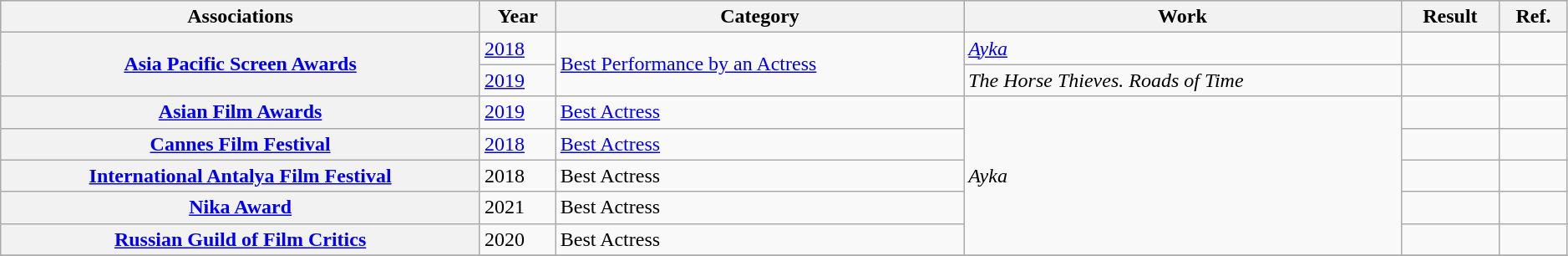<table class="wikitable sortable plainrowheaders" style="width: 99%;">
<tr style="background:#ccc; text-align:center;">
<th scope="col">Associations</th>
<th scope="col">Year</th>
<th scope="col">Category</th>
<th scope="col">Work</th>
<th scope="col">Result</th>
<th scope="col">Ref.</th>
</tr>
<tr>
<th scope="row" style="text-align:center;" rowspan="2"><a href='#'>Asia Pacific Screen Awards</a></th>
<td><a href='#'>2018</a></td>
<td rowspan="2"><a href='#'>Best Performance by an Actress</a></td>
<td><em><a href='#'>Ayka</a></em></td>
<td></td>
<td style="text-align:center;"></td>
</tr>
<tr>
<td><a href='#'>2019</a></td>
<td><em>The Horse Thieves. Roads of Time</em></td>
<td></td>
<td style="text-align:center;"></td>
</tr>
<tr>
<th scope="row" style="text-align:center;"><a href='#'>Asian Film Awards</a></th>
<td><a href='#'>2019</a></td>
<td><a href='#'>Best Actress</a></td>
<td rowspan="5"><em>Ayka</em></td>
<td></td>
<td style="text-align:center;"></td>
</tr>
<tr>
<th scope="row" style="text-align:center;"><a href='#'>Cannes Film Festival</a></th>
<td><a href='#'>2018</a></td>
<td><a href='#'>Best Actress</a></td>
<td></td>
<td style="text-align:center;"></td>
</tr>
<tr>
<th scope="row" style="text-align:center;"><a href='#'>International Antalya Film Festival</a></th>
<td>2018</td>
<td>Best Actress</td>
<td></td>
<td style="text-align:center;"></td>
</tr>
<tr>
<th scope="row" style="text-align:center;"><a href='#'>Nika Award</a></th>
<td>2021</td>
<td>Best Actress</td>
<td></td>
<td style="text-align:center;"></td>
</tr>
<tr>
<th scope="row" style="text-align:center;"><a href='#'>Russian Guild of Film Critics</a></th>
<td>2020</td>
<td>Best Actress</td>
<td></td>
<td style="text-align:center;"></td>
</tr>
<tr>
</tr>
</table>
